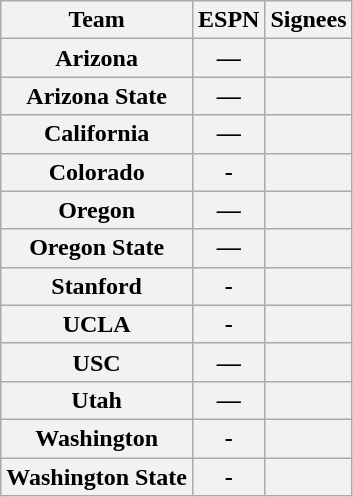<table class="wikitable">
<tr>
<th>Team</th>
<th>ESPN</th>
<th>Signees</th>
</tr>
<tr>
<th style=>Arizona</th>
<th>—</th>
<th></th>
</tr>
<tr>
<th style=>Arizona State</th>
<th>―</th>
<th></th>
</tr>
<tr>
<th style=>California</th>
<th>―</th>
<th></th>
</tr>
<tr>
<th style=>Colorado</th>
<th>-</th>
<th></th>
</tr>
<tr>
<th style=>Oregon</th>
<th>―</th>
<th></th>
</tr>
<tr>
<th style=>Oregon State</th>
<th>―</th>
<th></th>
</tr>
<tr>
<th style=>Stanford</th>
<th>-</th>
<th></th>
</tr>
<tr>
<th style=>UCLA</th>
<th>-</th>
<th></th>
</tr>
<tr>
<th style=>USC</th>
<th>―</th>
<th></th>
</tr>
<tr>
<th style=>Utah</th>
<th>―</th>
<th></th>
</tr>
<tr>
<th style=>Washington</th>
<th>-</th>
<th></th>
</tr>
<tr>
<th style=>Washington State</th>
<th>-</th>
<th></th>
</tr>
</table>
